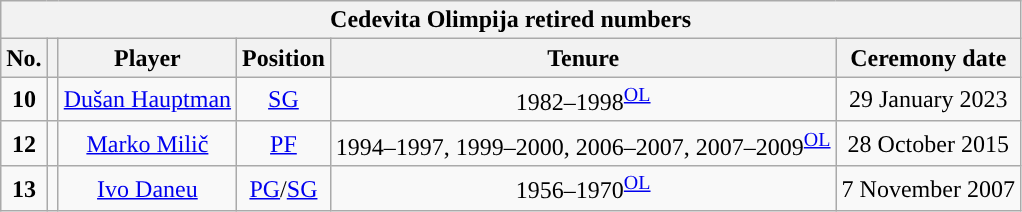<table class="wikitable sortable" style="text-align:center">
<tr>
<th colspan="6">Cedevita Olimpija retired numbers</th>
</tr>
<tr>
<th>No.</th>
<th></th>
<th>Player</th>
<th>Position</th>
<th>Tenure</th>
<th>Ceremony date</th>
</tr>
<tr>
<td><strong>10</strong></td>
<td></td>
<td><a href='#'>Dušan Hauptman</a></td>
<td><a href='#'>SG</a></td>
<td>1982–1998<sup><a href='#'>OL</a></sup></td>
<td>29 January 2023</td>
</tr>
<tr>
<td><strong>12</strong></td>
<td></td>
<td><a href='#'>Marko Milič</a></td>
<td><a href='#'>PF</a></td>
<td>1994–1997, 1999–2000, 2006–2007, 2007–2009<sup><a href='#'>OL</a></sup></td>
<td>28 October 2015</td>
</tr>
<tr>
<td><strong>13</strong></td>
<td></td>
<td><a href='#'>Ivo Daneu</a></td>
<td><a href='#'>PG</a>/<a href='#'>SG</a></td>
<td>1956–1970<sup><a href='#'>OL</a></sup></td>
<td>7 November 2007</td>
</tr>
</table>
